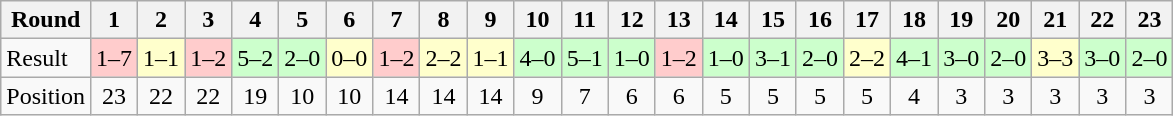<table class="wikitable">
<tr>
<th>Round</th>
<th>1</th>
<th>2</th>
<th>3</th>
<th>4</th>
<th>5</th>
<th>6</th>
<th>7</th>
<th>8</th>
<th>9</th>
<th>10</th>
<th>11</th>
<th>12</th>
<th>13</th>
<th>14</th>
<th>15</th>
<th>16</th>
<th>17</th>
<th>18</th>
<th>19</th>
<th>20</th>
<th>21</th>
<th>22</th>
<th>23</th>
</tr>
<tr>
<td>Result</td>
<td bgcolor="#FFCCCC">1–7</td>
<td bgcolor="#FFFFCC">1–1</td>
<td bgcolor="#FFCCCC">1–2</td>
<td bgcolor="#CCFFCC">5–2</td>
<td bgcolor="#CCFFCC">2–0</td>
<td bgcolor="#FFFFCC">0–0</td>
<td bgcolor="#FFCCCC">1–2</td>
<td bgcolor="#FFFFCC">2–2</td>
<td bgcolor="#FFFFCC">1–1</td>
<td bgcolor="#CCFFCC">4–0</td>
<td bgcolor="#CCFFCC">5–1</td>
<td bgcolor="#CCFFCC">1–0</td>
<td bgcolor="#FFCCCC">1–2</td>
<td bgcolor="#CCFFCC">1–0</td>
<td bgcolor="#CCFFCC">3–1</td>
<td bgcolor="#CCFFCC">2–0</td>
<td bgcolor="#FFFFCC">2–2</td>
<td bgcolor="#CCFFCC">4–1</td>
<td bgcolor="#CCFFCC">3–0</td>
<td bgcolor="#CCFFCC">2–0</td>
<td bgcolor="#FFFFCC">3–3</td>
<td bgcolor="#CCFFCC">3–0</td>
<td bgcolor="#CCFFCC">2–0</td>
</tr>
<tr>
<td>Position</td>
<td align="center">23</td>
<td align="center">22</td>
<td align="center">22</td>
<td align="center">19</td>
<td align="center">10</td>
<td align="center">10</td>
<td align="center">14</td>
<td align="center">14</td>
<td align="center">14</td>
<td align="center">9</td>
<td align="center">7</td>
<td align="center">6</td>
<td align="center">6</td>
<td align="center">5</td>
<td align="center">5</td>
<td align="center">5</td>
<td align="center">5</td>
<td align="center">4</td>
<td align="center">3</td>
<td align="center">3</td>
<td align="center">3</td>
<td align="center">3</td>
<td align="center">3</td>
</tr>
</table>
